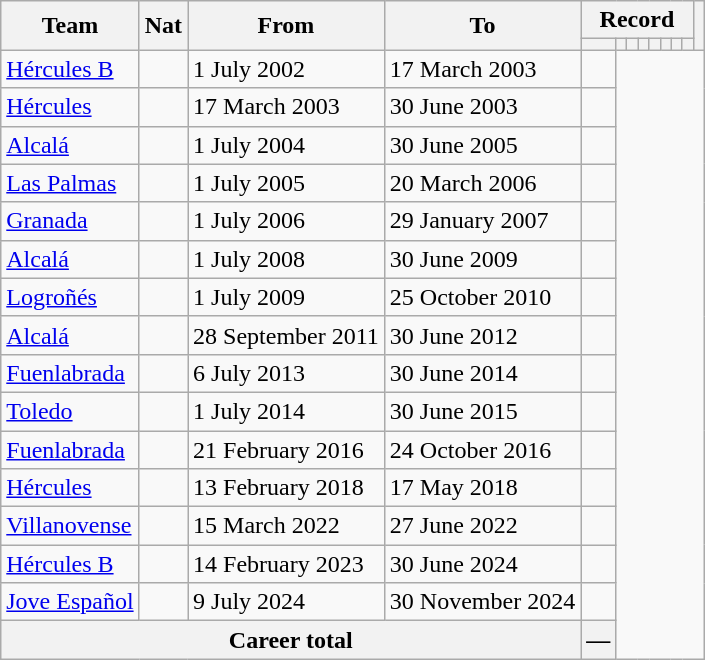<table class="wikitable" style="text-align: center">
<tr>
<th rowspan="2">Team</th>
<th rowspan="2">Nat</th>
<th rowspan="2">From</th>
<th rowspan="2">To</th>
<th colspan="8">Record</th>
<th rowspan=2></th>
</tr>
<tr>
<th></th>
<th></th>
<th></th>
<th></th>
<th></th>
<th></th>
<th></th>
<th></th>
</tr>
<tr>
<td align="left"><a href='#'>Hércules B</a></td>
<td></td>
<td align=left>1 July 2002</td>
<td align=left>17 March 2003<br></td>
<td></td>
</tr>
<tr>
<td align="left"><a href='#'>Hércules</a></td>
<td></td>
<td align=left>17 March 2003</td>
<td align=left>30 June 2003<br></td>
<td></td>
</tr>
<tr>
<td align="left"><a href='#'>Alcalá</a></td>
<td></td>
<td align=left>1 July 2004</td>
<td align=left>30 June 2005<br></td>
<td></td>
</tr>
<tr>
<td align="left"><a href='#'>Las Palmas</a></td>
<td></td>
<td align=left>1 July 2005</td>
<td align=left>20 March 2006<br></td>
<td></td>
</tr>
<tr>
<td align="left"><a href='#'>Granada</a></td>
<td></td>
<td align=left>1 July 2006</td>
<td align=left>29 January 2007<br></td>
<td></td>
</tr>
<tr>
<td align="left"><a href='#'>Alcalá</a></td>
<td></td>
<td align=left>1 July 2008</td>
<td align=left>30 June 2009<br></td>
<td></td>
</tr>
<tr>
<td align="left"><a href='#'>Logroñés</a></td>
<td></td>
<td align=left>1 July 2009</td>
<td align=left>25 October 2010<br></td>
<td></td>
</tr>
<tr>
<td align="left"><a href='#'>Alcalá</a></td>
<td></td>
<td align=left>28 September 2011</td>
<td align=left>30 June 2012<br></td>
<td></td>
</tr>
<tr>
<td align="left"><a href='#'>Fuenlabrada</a></td>
<td></td>
<td align=left>6 July 2013</td>
<td align=left>30 June 2014<br></td>
<td></td>
</tr>
<tr>
<td align="left"><a href='#'>Toledo</a></td>
<td></td>
<td align=left>1 July 2014</td>
<td align=left>30 June 2015<br></td>
<td></td>
</tr>
<tr>
<td align="left"><a href='#'>Fuenlabrada</a></td>
<td></td>
<td align=left>21 February 2016</td>
<td align=left>24 October 2016<br></td>
<td></td>
</tr>
<tr>
<td align="left"><a href='#'>Hércules</a></td>
<td></td>
<td align=left>13 February 2018</td>
<td align=left>17 May 2018<br></td>
<td></td>
</tr>
<tr>
<td align="left"><a href='#'>Villanovense</a></td>
<td></td>
<td align=left>15 March 2022</td>
<td align=left>27 June 2022<br></td>
<td></td>
</tr>
<tr>
<td align="left"><a href='#'>Hércules B</a></td>
<td></td>
<td align=left>14 February 2023</td>
<td align=left>30 June 2024<br></td>
<td></td>
</tr>
<tr>
<td align="left"><a href='#'>Jove Español</a></td>
<td></td>
<td align=left>9 July 2024</td>
<td align=left>30 November 2024<br></td>
<td></td>
</tr>
<tr>
<th colspan=4>Career total<br></th>
<th>—</th>
</tr>
</table>
